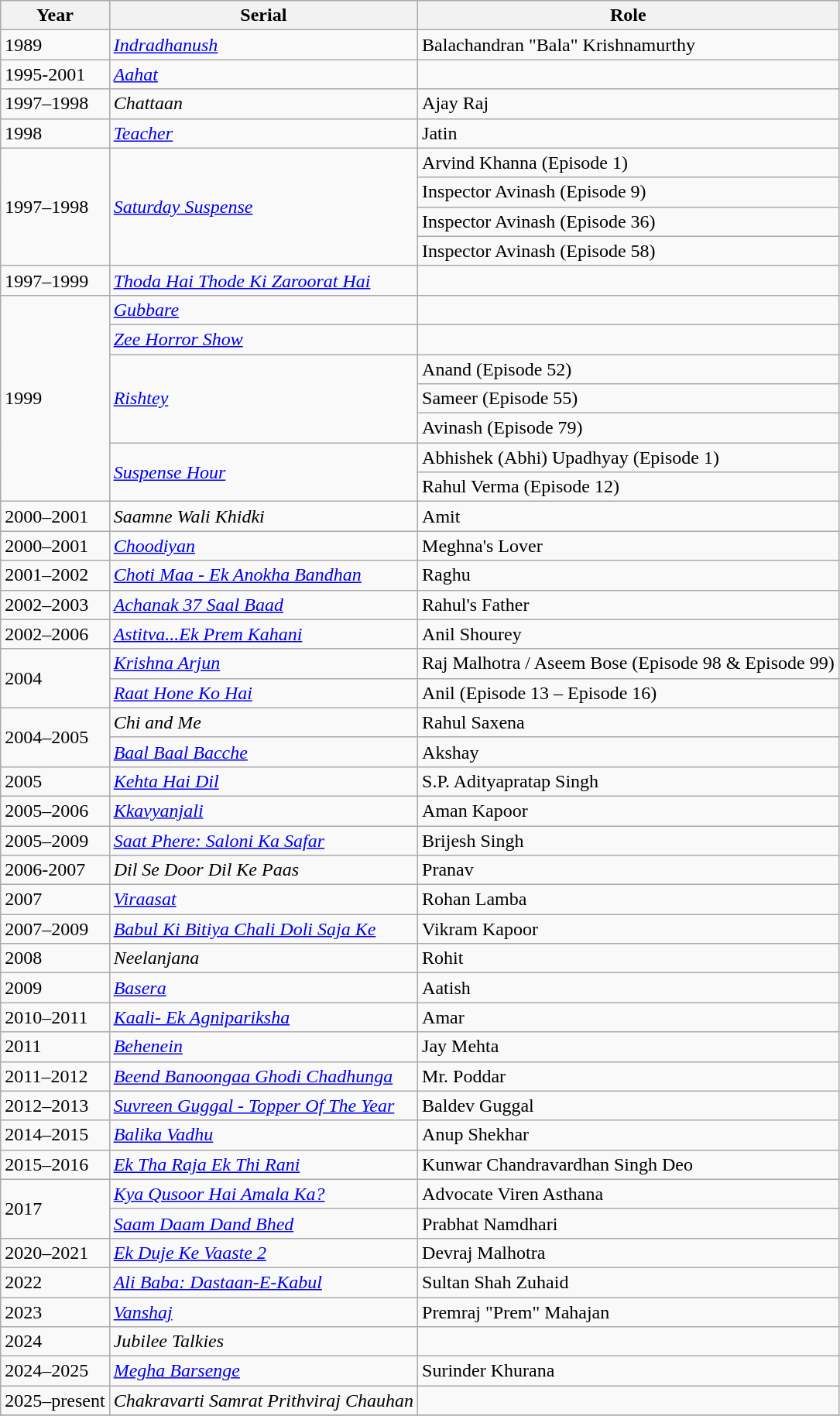<table class="wikitable sortable">
<tr>
<th>Year</th>
<th>Serial</th>
<th>Role</th>
</tr>
<tr>
<td>1989</td>
<td><em><a href='#'>Indradhanush</a></em></td>
<td>Balachandran "Bala" Krishnamurthy</td>
</tr>
<tr>
<td>1995-2001</td>
<td><em><a href='#'>Aahat</a></em></td>
<td></td>
</tr>
<tr>
<td>1997–1998</td>
<td><em>Chattaan</em></td>
<td>Ajay Raj</td>
</tr>
<tr>
<td>1998</td>
<td><em><a href='#'>Teacher</a></em></td>
<td>Jatin</td>
</tr>
<tr>
<td rowspan="4">1997–1998</td>
<td rowspan="4"><em><a href='#'>Saturday Suspense</a></em></td>
<td>Arvind Khanna (Episode 1)</td>
</tr>
<tr>
<td>Inspector Avinash (Episode 9)</td>
</tr>
<tr>
<td>Inspector Avinash (Episode 36)</td>
</tr>
<tr>
<td>Inspector Avinash (Episode 58)</td>
</tr>
<tr>
<td>1997–1999</td>
<td><em><a href='#'>Thoda Hai Thode Ki Zaroorat Hai</a></em></td>
<td></td>
</tr>
<tr>
<td rowspan="7">1999</td>
<td><em><a href='#'>Gubbare</a></em></td>
<td></td>
</tr>
<tr>
<td><em><a href='#'>Zee Horror Show</a></em></td>
<td></td>
</tr>
<tr>
<td rowspan="3"><em><a href='#'>Rishtey</a></em></td>
<td>Anand (Episode 52)</td>
</tr>
<tr>
<td>Sameer (Episode 55)</td>
</tr>
<tr>
<td>Avinash (Episode 79)</td>
</tr>
<tr>
<td rowspan="2"><em><a href='#'>Suspense Hour</a></em></td>
<td>Abhishek (Abhi) Upadhyay (Episode 1)</td>
</tr>
<tr>
<td>Rahul Verma (Episode 12)</td>
</tr>
<tr>
<td>2000–2001</td>
<td><em>Saamne Wali Khidki</em></td>
<td>Amit</td>
</tr>
<tr>
<td>2000–2001</td>
<td><em><a href='#'>Choodiyan</a></em></td>
<td>Meghna's Lover</td>
</tr>
<tr>
<td>2001–2002</td>
<td><em><a href='#'>Choti Maa - Ek Anokha Bandhan</a></em></td>
<td>Raghu</td>
</tr>
<tr>
<td>2002–2003</td>
<td><em><a href='#'>Achanak 37 Saal Baad</a></em></td>
<td>Rahul's Father</td>
</tr>
<tr>
<td>2002–2006</td>
<td><em><a href='#'>Astitva...Ek Prem Kahani</a></em></td>
<td>Anil Shourey</td>
</tr>
<tr>
<td rowspan="2">2004</td>
<td><em><a href='#'>Krishna Arjun</a></em></td>
<td>Raj Malhotra / Aseem Bose (Episode 98 & Episode 99)</td>
</tr>
<tr>
<td><em><a href='#'>Raat Hone Ko Hai</a></em></td>
<td>Anil (Episode 13 – Episode 16)</td>
</tr>
<tr>
<td rowspan="2">2004–2005</td>
<td><em>Chi and Me</em></td>
<td>Rahul Saxena</td>
</tr>
<tr>
<td><em><a href='#'>Baal Baal Bacche</a></em></td>
<td>Akshay</td>
</tr>
<tr>
<td>2005</td>
<td><em><a href='#'>Kehta Hai Dil</a></em></td>
<td>S.P. Adityapratap Singh</td>
</tr>
<tr>
<td>2005–2006</td>
<td><em><a href='#'>Kkavyanjali</a></em></td>
<td>Aman Kapoor</td>
</tr>
<tr>
<td>2005–2009</td>
<td><em><a href='#'>Saat Phere: Saloni Ka Safar</a></em></td>
<td>Brijesh Singh</td>
</tr>
<tr>
<td>2006-2007</td>
<td><em>Dil Se Door Dil Ke Paas</em></td>
<td>Pranav</td>
</tr>
<tr>
<td>2007</td>
<td><em><a href='#'>Viraasat</a></em></td>
<td>Rohan Lamba</td>
</tr>
<tr>
<td>2007–2009</td>
<td><em><a href='#'>Babul Ki Bitiya Chali Doli Saja Ke</a></em></td>
<td>Vikram Kapoor</td>
</tr>
<tr>
<td>2008</td>
<td><em>Neelanjana</em></td>
<td>Rohit</td>
</tr>
<tr>
<td>2009</td>
<td><em><a href='#'>Basera</a></em></td>
<td>Aatish</td>
</tr>
<tr>
<td>2010–2011</td>
<td><em><a href='#'>Kaali- Ek Agnipariksha</a></em></td>
<td>Amar</td>
</tr>
<tr>
<td>2011</td>
<td><em><a href='#'>Behenein</a></em></td>
<td>Jay Mehta</td>
</tr>
<tr>
<td>2011–2012</td>
<td><em><a href='#'>Beend Banoongaa Ghodi Chadhunga</a></em></td>
<td>Mr. Poddar</td>
</tr>
<tr>
<td>2012–2013</td>
<td><em><a href='#'>Suvreen Guggal - Topper Of The Year</a></em></td>
<td>Baldev Guggal</td>
</tr>
<tr>
<td>2014–2015</td>
<td><em><a href='#'>Balika Vadhu</a></em></td>
<td>Anup Shekhar</td>
</tr>
<tr>
<td>2015–2016</td>
<td><em><a href='#'>Ek Tha Raja Ek Thi Rani</a></em></td>
<td>Kunwar Chandravardhan Singh Deo</td>
</tr>
<tr>
<td rowspan="2">2017</td>
<td><em><a href='#'>Kya Qusoor Hai Amala Ka?</a></em></td>
<td>Advocate Viren Asthana</td>
</tr>
<tr>
<td><em><a href='#'>Saam Daam Dand Bhed</a></em></td>
<td>Prabhat Namdhari</td>
</tr>
<tr>
<td>2020–2021</td>
<td><em><a href='#'>Ek Duje Ke Vaaste 2</a></em></td>
<td>Devraj Malhotra</td>
</tr>
<tr>
<td>2022</td>
<td><em><a href='#'>Ali Baba: Dastaan-E-Kabul</a></em></td>
<td>Sultan Shah Zuhaid</td>
</tr>
<tr>
<td>2023</td>
<td><em><a href='#'>Vanshaj</a></em></td>
<td>Premraj "Prem" Mahajan</td>
</tr>
<tr>
<td>2024</td>
<td><em>Jubilee Talkies</em></td>
<td></td>
</tr>
<tr>
<td>2024–2025</td>
<td><em><a href='#'>Megha Barsenge</a></em></td>
<td>Surinder Khurana</td>
</tr>
<tr>
<td>2025–present</td>
<td><em>Chakravarti Samrat Prithviraj Chauhan</em></td>
<td></td>
</tr>
<tr>
</tr>
</table>
